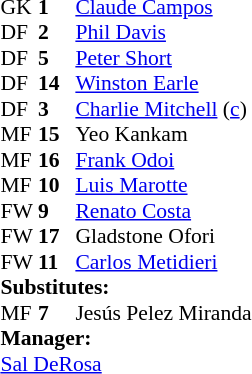<table cellspacing="0" cellpadding="0" style="font-size:90%; margin:0.2em auto;">
<tr>
<th width="25"></th>
<th width="25"></th>
</tr>
<tr>
<td>GK</td>
<td><strong>1</strong></td>
<td> <a href='#'>Claude Campos</a></td>
</tr>
<tr>
<td>DF</td>
<td><strong>2</strong></td>
<td> <a href='#'>Phil Davis</a></td>
</tr>
<tr>
<td>DF</td>
<td><strong>5</strong></td>
<td> <a href='#'>Peter Short</a></td>
</tr>
<tr>
<td>DF</td>
<td><strong>14</strong></td>
<td> <a href='#'>Winston Earle</a></td>
</tr>
<tr>
<td>DF</td>
<td><strong>3</strong></td>
<td> <a href='#'>Charlie Mitchell</a> (<a href='#'>c</a>)</td>
</tr>
<tr>
<td>MF</td>
<td><strong>15</strong></td>
<td> Yeo Kankam</td>
</tr>
<tr>
<td>MF</td>
<td><strong>16</strong></td>
<td> <a href='#'>Frank Odoi</a></td>
</tr>
<tr>
<td>MF</td>
<td><strong>10</strong></td>
<td> <a href='#'>Luis Marotte</a></td>
</tr>
<tr>
<td>FW</td>
<td><strong>9</strong></td>
<td> <a href='#'>Renato Costa</a></td>
</tr>
<tr>
<td>FW</td>
<td><strong>17</strong></td>
<td> Gladstone Ofori</td>
</tr>
<tr>
<td>FW</td>
<td><strong>11</strong></td>
<td> <a href='#'>Carlos Metidieri</a></td>
</tr>
<tr>
<td colspan="4"><strong>Substitutes:</strong></td>
</tr>
<tr>
<td>MF</td>
<td><strong>7</strong></td>
<td> Jesús Pelez Miranda</td>
<td></td>
<td></td>
</tr>
<tr>
<td colspan=3><strong>Manager:</strong></td>
</tr>
<tr>
<td colspan=4> <a href='#'>Sal DeRosa</a></td>
</tr>
</table>
